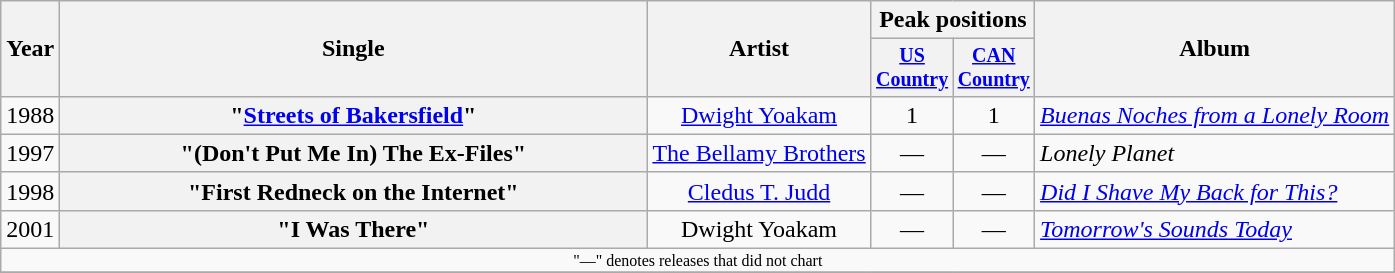<table class="wikitable plainrowheaders" style="text-align:center;">
<tr>
<th rowspan="2">Year</th>
<th rowspan="2" style="width:24em;">Single</th>
<th rowspan="2">Artist</th>
<th colspan="2">Peak positions</th>
<th rowspan="2">Album</th>
</tr>
<tr style="font-size:smaller;">
<th width="45"><a href='#'>US Country</a><br></th>
<th width="45"><a href='#'>CAN Country</a><br></th>
</tr>
<tr>
<td>1988</td>
<th scope="row">"<a href='#'>Streets of Bakersfield</a>"</th>
<td><a href='#'>Dwight Yoakam</a></td>
<td>1</td>
<td>1</td>
<td align="left"><em><a href='#'>Buenas Noches from a Lonely Room</a></em></td>
</tr>
<tr>
<td>1997</td>
<th scope="row">"(Don't Put Me In) The Ex-Files"</th>
<td><a href='#'>The Bellamy Brothers</a></td>
<td>—</td>
<td>—</td>
<td align="left"><em>Lonely Planet</em></td>
</tr>
<tr>
<td>1998</td>
<th scope="row">"First Redneck on the Internet"</th>
<td><a href='#'>Cledus T. Judd</a></td>
<td>—</td>
<td>—</td>
<td align="left"><em><a href='#'>Did I Shave My Back for This?</a></em></td>
</tr>
<tr>
<td>2001</td>
<th scope="row">"I Was There"</th>
<td>Dwight Yoakam</td>
<td>—</td>
<td>—</td>
<td align="left"><em><a href='#'>Tomorrow's Sounds Today</a></em></td>
</tr>
<tr>
<td colspan="6" style="font-size: 8pt">"—" denotes releases that did not chart</td>
</tr>
<tr>
</tr>
</table>
